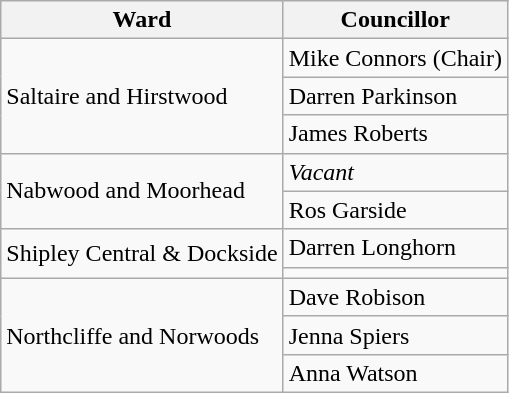<table class="wikitable">
<tr>
<th>Ward</th>
<th>Councillor</th>
</tr>
<tr>
<td rowspan="3">Saltaire and Hirstwood</td>
<td>Mike Connors (Chair)</td>
</tr>
<tr>
<td>Darren Parkinson</td>
</tr>
<tr>
<td>James Roberts</td>
</tr>
<tr>
<td rowspan="2">Nabwood and Moorhead</td>
<td><em>Vacant</em></td>
</tr>
<tr>
<td>Ros Garside</td>
</tr>
<tr>
<td rowspan="2">Shipley Central & Dockside</td>
<td>Darren Longhorn</td>
</tr>
<tr>
<td></td>
</tr>
<tr>
<td rowspan="3">Northcliffe and Norwoods</td>
<td>Dave Robison</td>
</tr>
<tr>
<td>Jenna Spiers</td>
</tr>
<tr>
<td>Anna Watson</td>
</tr>
</table>
